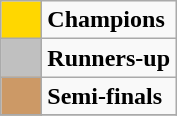<table class="wikitable" style="text-align:center">
<tr>
<td style="background:gold" width="20"></td>
<td align="left"><strong>Champions</strong></td>
</tr>
<tr>
<td style="background:silver" width="20"></td>
<td align="left"><strong>Runners-up</strong></td>
</tr>
<tr>
<td style="background:#cc9966" width="20"></td>
<td align="left"><strong>Semi-finals</strong></td>
</tr>
<tr>
</tr>
</table>
